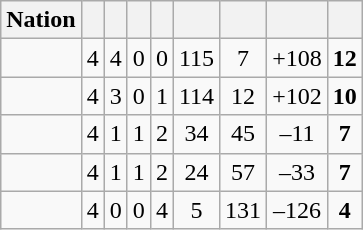<table class="wikitable" style="text-align: center;">
<tr>
<th>Nation</th>
<th></th>
<th></th>
<th></th>
<th></th>
<th></th>
<th></th>
<th></th>
<th></th>
</tr>
<tr>
<td align="left"></td>
<td>4</td>
<td>4</td>
<td>0</td>
<td>0</td>
<td>115</td>
<td>7</td>
<td>+108</td>
<td><strong>12</strong></td>
</tr>
<tr>
<td align="left"></td>
<td>4</td>
<td>3</td>
<td>0</td>
<td>1</td>
<td>114</td>
<td>12</td>
<td>+102</td>
<td><strong>10</strong></td>
</tr>
<tr>
<td align="left"></td>
<td>4</td>
<td>1</td>
<td>1</td>
<td>2</td>
<td>34</td>
<td>45</td>
<td>–11</td>
<td><strong>7</strong></td>
</tr>
<tr>
<td align="left"></td>
<td>4</td>
<td>1</td>
<td>1</td>
<td>2</td>
<td>24</td>
<td>57</td>
<td>–33</td>
<td><strong>7</strong></td>
</tr>
<tr>
<td align="left"></td>
<td>4</td>
<td>0</td>
<td>0</td>
<td>4</td>
<td>5</td>
<td>131</td>
<td>–126</td>
<td><strong>4</strong></td>
</tr>
</table>
